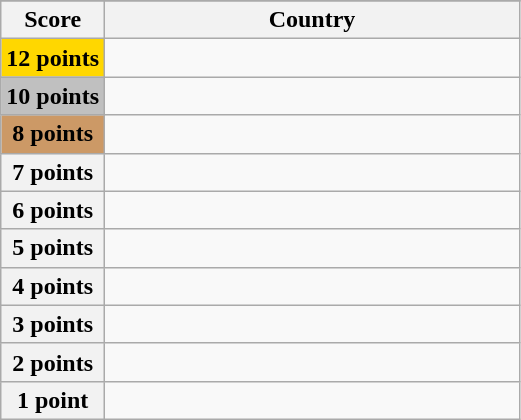<table class="wikitable">
<tr>
</tr>
<tr>
<th scope="col" width="20%">Score</th>
<th scope="col">Country</th>
</tr>
<tr>
<th scope="row" style="background:gold">12 points</th>
<td></td>
</tr>
<tr>
<th scope="row" style="background:silver">10 points</th>
<td></td>
</tr>
<tr>
<th scope="row" style="background:#CC9966">8 points</th>
<td></td>
</tr>
<tr>
<th scope="row">7 points</th>
<td></td>
</tr>
<tr>
<th scope="row">6 points</th>
<td></td>
</tr>
<tr>
<th scope="row">5 points</th>
<td></td>
</tr>
<tr>
<th scope="row">4 points</th>
<td></td>
</tr>
<tr>
<th scope="row">3 points</th>
<td></td>
</tr>
<tr>
<th scope="row">2 points</th>
<td></td>
</tr>
<tr>
<th scope="row">1 point</th>
<td></td>
</tr>
</table>
